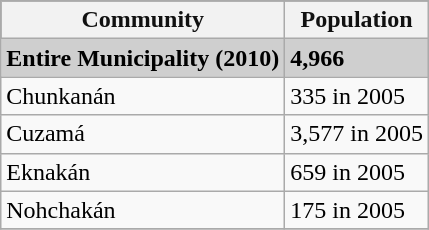<table class="wikitable">
<tr style="background:#111111; color:#111111;">
<th><strong>Community</strong></th>
<th><strong>Population</strong></th>
</tr>
<tr style="background:#CFCFCF;">
<td><strong>Entire Municipality (2010)</strong></td>
<td><strong>4,966</strong></td>
</tr>
<tr>
<td>Chunkanán</td>
<td>335 in 2005</td>
</tr>
<tr>
<td>Cuzamá</td>
<td>3,577 in 2005</td>
</tr>
<tr>
<td>Eknakán</td>
<td>659 in 2005</td>
</tr>
<tr>
<td>Nohchakán</td>
<td>175 in 2005</td>
</tr>
<tr>
</tr>
</table>
